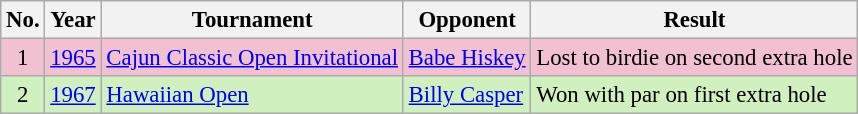<table class="wikitable" style="font-size:95%;">
<tr>
<th>No.</th>
<th>Year</th>
<th>Tournament</th>
<th>Opponent</th>
<th>Result</th>
</tr>
<tr style="background:#F2C1D1;">
<td align=center>1</td>
<td><a href='#'>1965</a></td>
<td><a href='#'>Cajun Classic Open Invitational</a></td>
<td> <a href='#'>Babe Hiskey</a></td>
<td>Lost to birdie on second extra hole</td>
</tr>
<tr style="background:#D0F0C0;">
<td align=center>2</td>
<td><a href='#'>1967</a></td>
<td><a href='#'>Hawaiian Open</a></td>
<td> <a href='#'>Billy Casper</a></td>
<td>Won with par on first extra hole</td>
</tr>
</table>
